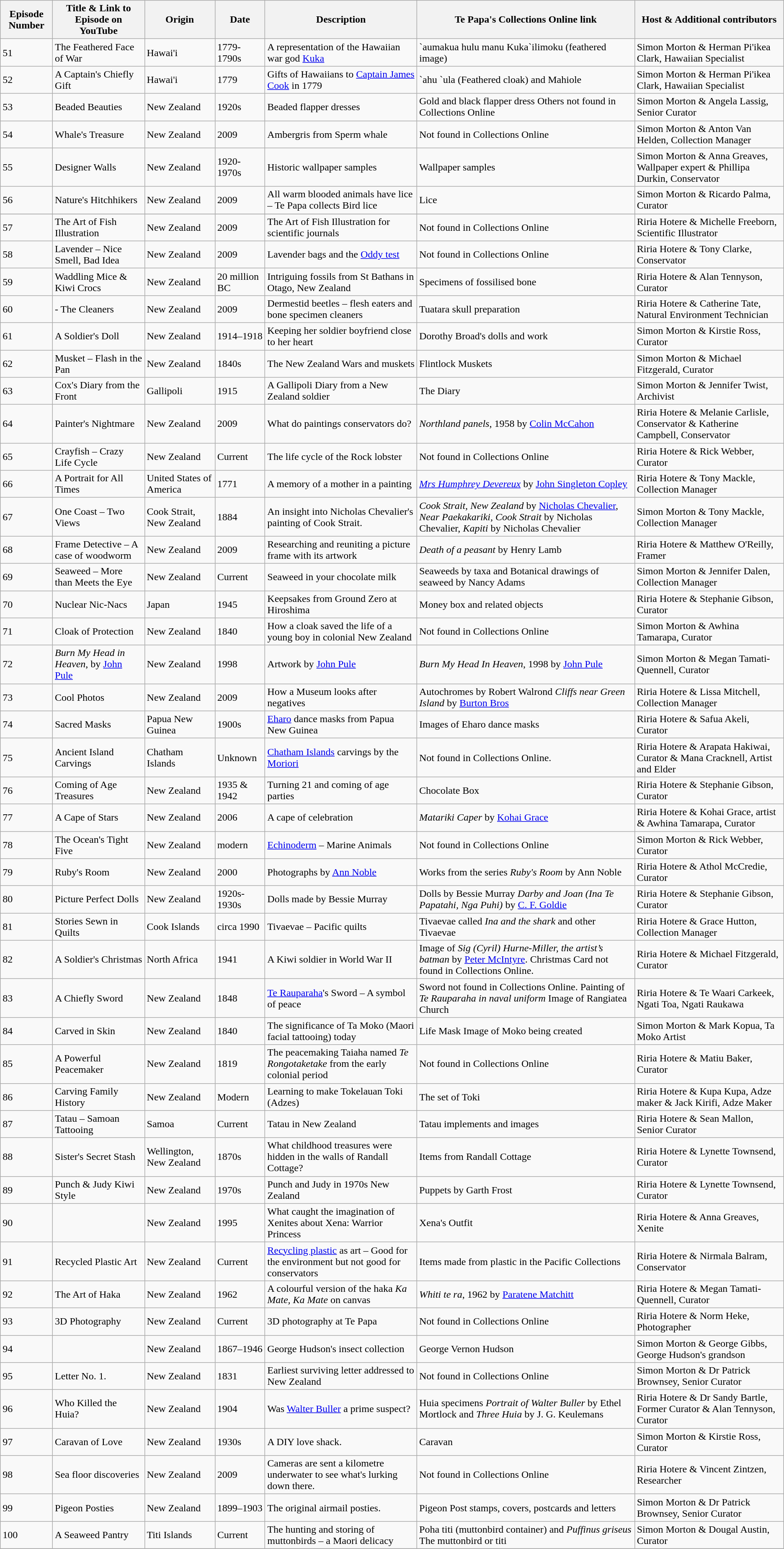<table class="wikitable">
<tr>
<th>Episode Number</th>
<th>Title & Link to Episode on YouTube</th>
<th>Origin</th>
<th>Date</th>
<th>Description</th>
<th>Te Papa's Collections Online link</th>
<th>Host & Additional contributors</th>
</tr>
<tr>
<td>51</td>
<td>The Feathered Face of War</td>
<td>Hawai'i</td>
<td>1779-1790s</td>
<td>A representation of the Hawaiian war god <a href='#'>Kuka</a></td>
<td>`aumakua hulu manu Kuka`ilimoku (feathered image)</td>
<td>Simon Morton & Herman Pi'ikea Clark, Hawaiian Specialist</td>
</tr>
<tr>
<td>52</td>
<td>A Captain's Chiefly Gift</td>
<td>Hawai'i</td>
<td>1779</td>
<td>Gifts of Hawaiians to <a href='#'>Captain James Cook</a> in 1779</td>
<td>`ahu `ula (Feathered cloak) and Mahiole</td>
<td>Simon Morton & Herman Pi'ikea Clark, Hawaiian Specialist</td>
</tr>
<tr>
<td>53</td>
<td>Beaded Beauties</td>
<td>New Zealand</td>
<td>1920s</td>
<td>Beaded flapper dresses</td>
<td>Gold and black flapper dress Others not found in Collections Online</td>
<td>Simon Morton & Angela Lassig, Senior Curator</td>
</tr>
<tr>
<td>54</td>
<td>Whale's Treasure</td>
<td>New Zealand</td>
<td>2009</td>
<td>Ambergris from Sperm whale</td>
<td>Not found in Collections Online</td>
<td>Simon Morton & Anton Van Helden, Collection Manager</td>
</tr>
<tr>
<td>55</td>
<td>Designer Walls</td>
<td>New Zealand</td>
<td>1920-1970s</td>
<td>Historic wallpaper samples</td>
<td>Wallpaper samples</td>
<td>Simon Morton & Anna Greaves, Wallpaper expert & Phillipa Durkin, Conservator</td>
</tr>
<tr>
<td>56</td>
<td>Nature's Hitchhikers</td>
<td>New Zealand</td>
<td>2009</td>
<td>All warm blooded animals have lice – Te Papa collects Bird lice</td>
<td>Lice</td>
<td>Simon Morton & Ricardo Palma, Curator</td>
</tr>
<tr>
</tr>
<tr>
<td>57</td>
<td>The Art of Fish Illustration</td>
<td>New Zealand</td>
<td>2009</td>
<td>The Art of Fish Illustration for scientific journals</td>
<td>Not found in Collections Online</td>
<td>Riria Hotere & Michelle Freeborn, Scientific Illustrator</td>
</tr>
<tr>
<td>58</td>
<td>Lavender – Nice Smell, Bad Idea</td>
<td>New Zealand</td>
<td>2009</td>
<td>Lavender bags and the <a href='#'>Oddy test</a></td>
<td>Not found in Collections Online</td>
<td>Riria Hotere & Tony Clarke, Conservator</td>
</tr>
<tr>
<td>59</td>
<td>Waddling Mice & Kiwi Crocs</td>
<td>New Zealand</td>
<td>20 million BC</td>
<td>Intriguing fossils from St Bathans in Otago, New Zealand</td>
<td>Specimens of fossilised bone</td>
<td>Riria Hotere & Alan Tennyson, Curator</td>
</tr>
<tr>
<td>60</td>
<td>- The Cleaners</td>
<td>New Zealand</td>
<td>2009</td>
<td>Dermestid beetles – flesh eaters and bone specimen cleaners</td>
<td>Tuatara skull preparation</td>
<td>Riria Hotere & Catherine Tate, Natural Environment Technician</td>
</tr>
<tr>
<td>61</td>
<td>A Soldier's Doll</td>
<td>New Zealand</td>
<td>1914–1918</td>
<td>Keeping her soldier boyfriend close to her heart</td>
<td>Dorothy Broad's dolls and work</td>
<td>Simon Morton & Kirstie Ross, Curator</td>
</tr>
<tr>
<td>62</td>
<td>Musket – Flash in the Pan</td>
<td>New Zealand</td>
<td>1840s</td>
<td>The New Zealand Wars and muskets</td>
<td>Flintlock Muskets</td>
<td>Simon Morton & Michael Fitzgerald, Curator</td>
</tr>
<tr>
<td>63</td>
<td>Cox's Diary from the Front</td>
<td>Gallipoli</td>
<td>1915</td>
<td>A Gallipoli Diary from a New Zealand soldier</td>
<td>The Diary</td>
<td>Simon Morton & Jennifer Twist, Archivist</td>
</tr>
<tr>
<td>64</td>
<td>Painter's Nightmare</td>
<td>New Zealand</td>
<td>2009</td>
<td>What do paintings conservators do?</td>
<td><em>Northland panels</em>, 1958 by <a href='#'>Colin McCahon</a></td>
<td>Riria Hotere & Melanie Carlisle, Conservator & Katherine Campbell, Conservator</td>
</tr>
<tr>
<td>65</td>
<td>Crayfish – Crazy Life Cycle</td>
<td>New Zealand</td>
<td>Current</td>
<td>The life cycle of the Rock lobster</td>
<td>Not found in Collections Online</td>
<td>Riria Hotere & Rick Webber, Curator</td>
</tr>
<tr>
<td>66</td>
<td>A Portrait for All Times</td>
<td>United States of America</td>
<td>1771</td>
<td>A memory of a mother in a painting</td>
<td><em><a href='#'>Mrs Humphrey Devereux</a></em> by <a href='#'>John Singleton Copley</a></td>
<td>Riria Hotere & Tony Mackle, Collection Manager</td>
</tr>
<tr>
<td>67</td>
<td>One Coast – Two Views</td>
<td>Cook Strait, New Zealand</td>
<td>1884</td>
<td>An insight into Nicholas Chevalier's painting of Cook Strait.</td>
<td><em>Cook Strait, New Zealand</em> by <a href='#'>Nicholas Chevalier</a>,  <em>Near Paekakariki, Cook Strait</em> by Nicholas Chevalier, <em>Kapiti</em> by Nicholas Chevalier</td>
<td>Simon Morton & Tony Mackle, Collection Manager</td>
</tr>
<tr>
<td>68</td>
<td>Frame Detective – A case of woodworm</td>
<td>New Zealand</td>
<td>2009</td>
<td>Researching and reuniting a picture frame with its artwork</td>
<td><em>Death of a peasant</em> by Henry Lamb</td>
<td>Riria Hotere & Matthew O'Reilly, Framer</td>
</tr>
<tr>
<td>69</td>
<td>Seaweed – More than Meets the Eye</td>
<td>New Zealand</td>
<td>Current</td>
<td>Seaweed in your chocolate milk</td>
<td>Seaweeds by taxa and Botanical drawings of seaweed by Nancy Adams</td>
<td>Simon Morton & Jennifer Dalen, Collection Manager</td>
</tr>
<tr>
<td>70</td>
<td>Nuclear Nic-Nacs</td>
<td>Japan</td>
<td>1945</td>
<td>Keepsakes from Ground Zero at Hiroshima</td>
<td>Money box and related objects</td>
<td>Riria Hotere & Stephanie Gibson, Curator</td>
</tr>
<tr>
<td>71</td>
<td>Cloak of Protection</td>
<td>New Zealand</td>
<td>1840</td>
<td>How a cloak saved the life of a young boy in colonial New Zealand</td>
<td>Not found in Collections Online</td>
<td>Simon Morton & Awhina Tamarapa, Curator</td>
</tr>
<tr>
<td>72</td>
<td><em>Burn My Head in Heaven</em>, by <a href='#'>John Pule</a></td>
<td>New Zealand</td>
<td>1998</td>
<td>Artwork by <a href='#'>John Pule</a></td>
<td><em>Burn My Head In Heaven</em>, 1998 by <a href='#'>John Pule</a></td>
<td>Simon Morton & Megan Tamati-Quennell, Curator</td>
</tr>
<tr>
<td>73</td>
<td>Cool Photos</td>
<td>New Zealand</td>
<td>2009</td>
<td>How a Museum looks after negatives</td>
<td>Autochromes by Robert Walrond <em>Cliffs near Green Island</em> by <a href='#'>Burton Bros</a></td>
<td>Riria Hotere & Lissa Mitchell, Collection Manager</td>
</tr>
<tr>
<td>74</td>
<td>Sacred Masks</td>
<td>Papua New Guinea</td>
<td>1900s</td>
<td><a href='#'>Eharo</a> dance masks from Papua New Guinea</td>
<td>Images of Eharo dance masks</td>
<td>Riria Hotere & Safua Akeli, Curator</td>
</tr>
<tr>
<td>75</td>
<td>Ancient Island Carvings</td>
<td>Chatham Islands</td>
<td>Unknown</td>
<td><a href='#'>Chatham Islands</a> carvings by the <a href='#'>Moriori</a></td>
<td>Not found in Collections Online.</td>
<td>Riria Hotere & Arapata Hakiwai, Curator & Mana Cracknell, Artist and Elder</td>
</tr>
<tr>
<td>76</td>
<td>Coming of Age Treasures</td>
<td>New Zealand</td>
<td>1935 & 1942</td>
<td>Turning 21 and coming of age parties</td>
<td>Chocolate Box</td>
<td>Riria Hotere & Stephanie Gibson, Curator</td>
</tr>
<tr>
<td>77</td>
<td>A Cape of Stars</td>
<td>New Zealand</td>
<td>2006</td>
<td>A cape of celebration</td>
<td><em>Matariki Caper</em> by <a href='#'>Kohai Grace</a></td>
<td>Riria Hotere & Kohai Grace, artist & Awhina Tamarapa, Curator</td>
</tr>
<tr>
<td>78</td>
<td>The Ocean's Tight Five</td>
<td>New Zealand</td>
<td>modern</td>
<td><a href='#'>Echinoderm</a> – Marine Animals</td>
<td>Not found in Collections Online</td>
<td>Simon Morton & Rick Webber, Curator</td>
</tr>
<tr>
<td>79</td>
<td>Ruby's Room</td>
<td>New Zealand</td>
<td>2000</td>
<td>Photographs by <a href='#'>Ann Noble</a></td>
<td>Works from the series <em>Ruby's Room</em> by Ann Noble</td>
<td>Riria Hotere & Athol McCredie, Curator</td>
</tr>
<tr>
<td>80</td>
<td>Picture Perfect Dolls</td>
<td>New Zealand</td>
<td>1920s-1930s</td>
<td>Dolls made by Bessie Murray</td>
<td>Dolls by Bessie Murray <em>Darby and Joan (Ina Te Papatahi, Nga Puhi)</em> by <a href='#'>C. F. Goldie</a></td>
<td>Riria Hotere & Stephanie Gibson, Curator</td>
</tr>
<tr>
<td>81</td>
<td>Stories Sewn in Quilts</td>
<td>Cook Islands</td>
<td>circa 1990</td>
<td>Tivaevae – Pacific quilts</td>
<td>Tivaevae called <em>Ina and the shark</em> and other Tivaevae</td>
<td>Riria Hotere & Grace Hutton, Collection Manager</td>
</tr>
<tr>
<td>82</td>
<td>A Soldier's Christmas</td>
<td>North Africa</td>
<td>1941</td>
<td>A Kiwi soldier in World War II</td>
<td>Image of <em>Sig (Cyril) Hurne-Miller, the artist’s batman</em> by <a href='#'>Peter McIntyre</a>. Christmas Card not found in Collections Online.</td>
<td>Riria Hotere & Michael Fitzgerald, Curator</td>
</tr>
<tr>
<td>83</td>
<td>A Chiefly Sword</td>
<td>New Zealand</td>
<td>1848</td>
<td><a href='#'>Te Rauparaha</a>'s Sword – A symbol of peace</td>
<td>Sword not found in Collections Online. Painting of <em>Te Rauparaha in naval uniform</em> Image of Rangiatea Church</td>
<td>Riria Hotere & Te Waari Carkeek, Ngati Toa, Ngati Raukawa</td>
</tr>
<tr>
<td>84</td>
<td>Carved in Skin</td>
<td>New Zealand</td>
<td>1840</td>
<td>The significance of Ta Moko (Maori facial tattooing) today</td>
<td>Life Mask Image of Moko being created</td>
<td>Simon Morton & Mark Kopua, Ta Moko Artist</td>
</tr>
<tr>
<td>85</td>
<td>A Powerful Peacemaker</td>
<td>New Zealand</td>
<td>1819</td>
<td>The peacemaking Taiaha named <em>Te Rongotaketake</em> from the early colonial period</td>
<td>Not found in Collections Online</td>
<td>Riria Hotere & Matiu Baker, Curator</td>
</tr>
<tr>
<td>86</td>
<td>Carving Family History</td>
<td>New Zealand</td>
<td>Modern</td>
<td>Learning to make Tokelauan Toki (Adzes)</td>
<td>The set of Toki</td>
<td>Riria Hotere & Kupa Kupa, Adze maker & Jack Kirifi, Adze Maker</td>
</tr>
<tr>
<td>87</td>
<td>Tatau – Samoan Tattooing</td>
<td>Samoa</td>
<td>Current</td>
<td>Tatau in New Zealand</td>
<td>Tatau implements and images</td>
<td>Riria Hotere & Sean Mallon, Senior Curator</td>
</tr>
<tr>
<td>88</td>
<td>Sister's Secret Stash</td>
<td>Wellington, New Zealand</td>
<td>1870s</td>
<td>What childhood treasures were hidden in the walls of Randall Cottage?</td>
<td>Items from Randall Cottage</td>
<td>Riria Hotere & Lynette Townsend, Curator</td>
</tr>
<tr>
<td>89</td>
<td>Punch & Judy Kiwi Style</td>
<td>New Zealand</td>
<td>1970s</td>
<td>Punch and Judy in 1970s New Zealand</td>
<td>Puppets by Garth Frost</td>
<td>Riria Hotere & Lynette Townsend, Curator</td>
</tr>
<tr>
<td>90</td>
<td Calling all Xenites></td>
<td>New Zealand</td>
<td>1995</td>
<td>What caught the imagination of Xenites about Xena: Warrior Princess</td>
<td>Xena's Outfit</td>
<td>Riria Hotere & Anna Greaves, Xenite</td>
</tr>
<tr>
<td>91</td>
<td>Recycled Plastic Art</td>
<td>New Zealand</td>
<td>Current</td>
<td><a href='#'>Recycling plastic</a> as art – Good for the environment but not  good for conservators</td>
<td>Items made from plastic in the Pacific Collections</td>
<td>Riria Hotere & Nirmala Balram, Conservator</td>
</tr>
<tr>
<td>92</td>
<td>The Art of Haka</td>
<td>New Zealand</td>
<td>1962</td>
<td>A colourful version of the haka <em>Ka Mate, Ka Mate</em> on canvas</td>
<td><em>Whiti te ra</em>, 1962 by <a href='#'>Paratene Matchitt</a></td>
<td>Riria Hotere & Megan Tamati-Quennell, Curator</td>
</tr>
<tr>
<td>93</td>
<td>3D Photography</td>
<td>New Zealand</td>
<td>Current</td>
<td>3D photography at Te Papa</td>
<td>Not found in Collections Online</td>
<td>Riria Hotere & Norm Heke, Photographer</td>
</tr>
<tr>
<td>94</td>
<td Ultimate insects></td>
<td>New Zealand</td>
<td>1867–1946</td>
<td>George Hudson's insect collection</td>
<td>George Vernon Hudson</td>
<td>Simon Morton & George Gibbs, George Hudson's grandson</td>
</tr>
<tr>
<td>95</td>
<td>Letter No. 1.</td>
<td>New Zealand</td>
<td>1831</td>
<td>Earliest surviving letter addressed to New Zealand</td>
<td>Not found in Collections Online</td>
<td>Simon Morton & Dr Patrick Brownsey, Senior Curator</td>
</tr>
<tr>
<td>96</td>
<td>Who Killed the Huia?</td>
<td>New Zealand</td>
<td>1904</td>
<td>Was <a href='#'>Walter Buller</a> a prime suspect?</td>
<td>Huia specimens <em>Portrait of Walter Buller</em> by Ethel Mortlock and <em>Three Huia</em> by J. G. Keulemans</td>
<td>Riria Hotere & Dr Sandy Bartle, Former Curator & Alan Tennyson, Curator</td>
</tr>
<tr>
<td>97</td>
<td>Caravan of Love</td>
<td>New Zealand</td>
<td>1930s</td>
<td>A DIY love shack.</td>
<td>Caravan</td>
<td>Simon Morton & Kirstie Ross, Curator</td>
</tr>
<tr>
<td>98</td>
<td>Sea floor discoveries</td>
<td>New Zealand</td>
<td>2009</td>
<td>Cameras are sent a kilometre underwater to see what's lurking down there.</td>
<td>Not found in Collections Online</td>
<td>Riria Hotere & Vincent Zintzen, Researcher</td>
</tr>
<tr>
<td>99</td>
<td>Pigeon Posties</td>
<td>New Zealand</td>
<td>1899–1903</td>
<td>The original airmail posties.</td>
<td>Pigeon Post stamps, covers, postcards and letters</td>
<td>Simon Morton & Dr Patrick Brownsey, Senior Curator</td>
</tr>
<tr>
<td>100</td>
<td>A Seaweed Pantry</td>
<td>Titi Islands</td>
<td>Current</td>
<td>The hunting and storing of muttonbirds – a Maori delicacy</td>
<td>Poha titi (muttonbird container) and <em>Puffinus griseus</em> The muttonbird or titi</td>
<td>Simon Morton & Dougal Austin, Curator</td>
</tr>
<tr>
</tr>
</table>
